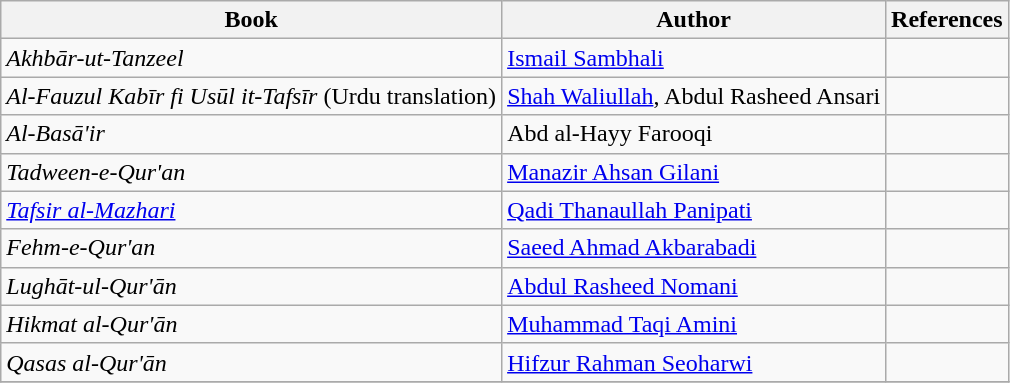<table class="wikitable sortable">
<tr>
<th>Book</th>
<th>Author</th>
<th>References</th>
</tr>
<tr>
<td><em>Akhbār-ut-Tanzeel</em></td>
<td><a href='#'>Ismail Sambhali</a></td>
<td></td>
</tr>
<tr>
<td><em>Al-Fauzul Kabīr fi Usūl it-Tafsīr</em> (Urdu translation)</td>
<td><a href='#'>Shah Waliullah</a>, Abdul Rasheed Ansari</td>
<td></td>
</tr>
<tr>
<td><em>Al-Basā'ir</em></td>
<td>Abd al-Hayy Farooqi</td>
<td></td>
</tr>
<tr>
<td><em>Tadween-e-Qur'an</em></td>
<td><a href='#'>Manazir Ahsan Gilani</a></td>
<td></td>
</tr>
<tr>
<td><em><a href='#'>Tafsir al-Mazhari</a></em></td>
<td><a href='#'>Qadi Thanaullah Panipati</a></td>
<td></td>
</tr>
<tr>
<td><em>Fehm-e-Qur'an</em></td>
<td><a href='#'>Saeed Ahmad Akbarabadi</a></td>
<td></td>
</tr>
<tr>
<td><em>Lughāt-ul-Qur'ān</em></td>
<td><a href='#'>Abdul Rasheed Nomani</a></td>
<td></td>
</tr>
<tr>
<td><em>Hikmat al-Qur'ān</em></td>
<td><a href='#'>Muhammad Taqi Amini</a></td>
<td></td>
</tr>
<tr>
<td><em>Qasas al-Qur'ān</em></td>
<td><a href='#'>Hifzur Rahman Seoharwi</a></td>
<td></td>
</tr>
<tr>
</tr>
</table>
